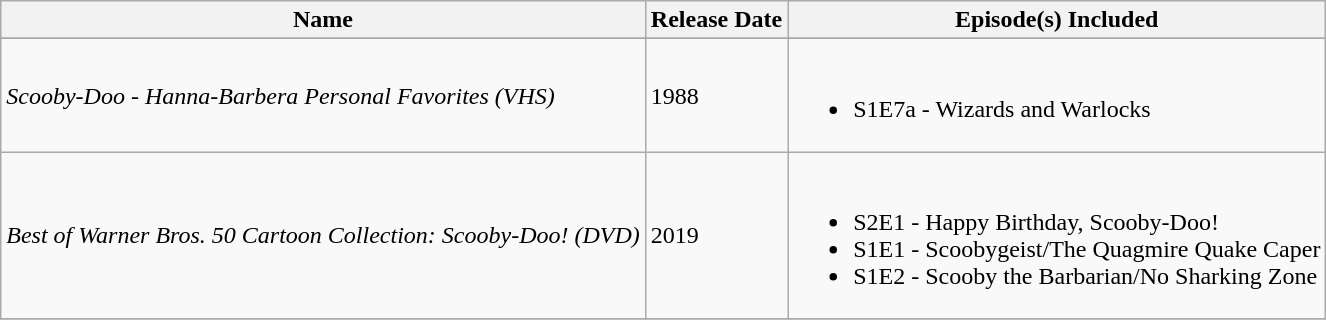<table class="wikitable">
<tr>
<th>Name</th>
<th>Release Date</th>
<th>Episode(s) Included</th>
</tr>
<tr>
</tr>
<tr>
<td><em>Scooby-Doo - Hanna-Barbera Personal Favorites (VHS)</em></td>
<td>1988</td>
<td><br><ul><li>S1E7a - Wizards and Warlocks</li></ul></td>
</tr>
<tr>
<td><em>Best of Warner Bros. 50 Cartoon Collection: Scooby-Doo! (DVD)</em></td>
<td>2019</td>
<td><br><ul><li>S2E1 - Happy Birthday, Scooby-Doo!</li><li>S1E1 - Scoobygeist/The Quagmire Quake Caper</li><li>S1E2 - Scooby the Barbarian/No Sharking Zone</li></ul></td>
</tr>
<tr>
</tr>
</table>
